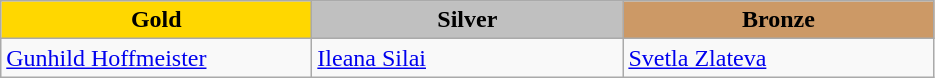<table class="wikitable" style="text-align:left">
<tr align="center">
<td width=200 bgcolor=gold><strong>Gold</strong></td>
<td width=200 bgcolor=silver><strong>Silver</strong></td>
<td width=200 bgcolor=CC9966><strong>Bronze</strong></td>
</tr>
<tr>
<td><a href='#'>Gunhild Hoffmeister</a><br><em></em></td>
<td><a href='#'>Ileana Silai</a><br><em></em></td>
<td><a href='#'>Svetla Zlateva</a><br><em></em></td>
</tr>
</table>
